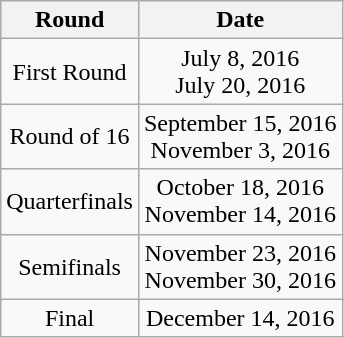<table class="wikitable" style="text-align: center">
<tr>
<th>Round</th>
<th>Date</th>
</tr>
<tr>
<td>First Round</td>
<td>July 8, 2016<br>July 20, 2016</td>
</tr>
<tr>
<td>Round of 16</td>
<td>September 15, 2016<br>November 3, 2016</td>
</tr>
<tr>
<td>Quarterfinals</td>
<td>October 18, 2016<br>November 14, 2016</td>
</tr>
<tr>
<td>Semifinals</td>
<td>November 23, 2016<br>November 30, 2016</td>
</tr>
<tr>
<td>Final</td>
<td>December 14, 2016</td>
</tr>
</table>
